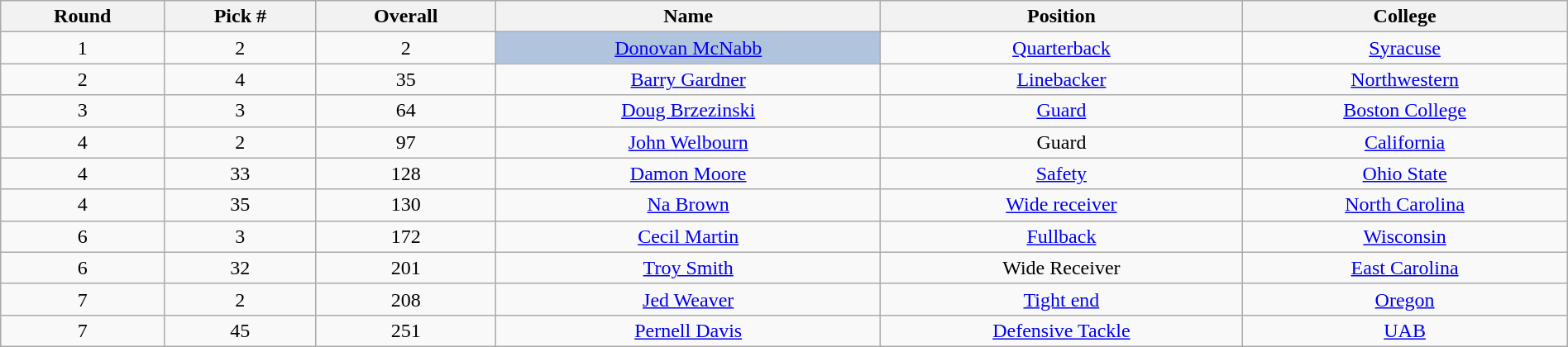<table class="wikitable sortable sortable" style="width: 100%; text-align:center">
<tr>
<th>Round</th>
<th>Pick #</th>
<th>Overall</th>
<th>Name</th>
<th>Position</th>
<th>College</th>
</tr>
<tr>
<td>1</td>
<td>2</td>
<td>2</td>
<td bgcolor=lightsteelblue><a href='#'>Donovan McNabb</a></td>
<td><a href='#'>Quarterback</a></td>
<td><a href='#'>Syracuse</a></td>
</tr>
<tr>
<td>2</td>
<td>4</td>
<td>35</td>
<td><a href='#'>Barry Gardner</a></td>
<td><a href='#'>Linebacker</a></td>
<td><a href='#'>Northwestern</a></td>
</tr>
<tr>
<td>3</td>
<td>3</td>
<td>64</td>
<td><a href='#'>Doug Brzezinski</a></td>
<td><a href='#'>Guard</a></td>
<td><a href='#'>Boston College</a></td>
</tr>
<tr>
<td>4</td>
<td>2</td>
<td>97</td>
<td><a href='#'>John Welbourn</a></td>
<td>Guard</td>
<td><a href='#'>California</a></td>
</tr>
<tr>
<td>4</td>
<td>33</td>
<td>128</td>
<td><a href='#'>Damon Moore</a></td>
<td><a href='#'>Safety</a></td>
<td><a href='#'>Ohio State</a></td>
</tr>
<tr>
<td>4</td>
<td>35</td>
<td>130</td>
<td><a href='#'>Na Brown</a></td>
<td><a href='#'>Wide receiver</a></td>
<td><a href='#'>North Carolina</a></td>
</tr>
<tr>
<td>6</td>
<td>3</td>
<td>172</td>
<td><a href='#'>Cecil Martin</a></td>
<td><a href='#'>Fullback</a></td>
<td><a href='#'>Wisconsin</a></td>
</tr>
<tr>
<td>6</td>
<td>32</td>
<td>201</td>
<td><a href='#'>Troy Smith</a></td>
<td>Wide Receiver</td>
<td><a href='#'>East Carolina</a></td>
</tr>
<tr>
<td>7</td>
<td>2</td>
<td>208</td>
<td><a href='#'>Jed Weaver</a></td>
<td><a href='#'>Tight end</a></td>
<td><a href='#'>Oregon</a></td>
</tr>
<tr>
<td>7</td>
<td>45</td>
<td>251</td>
<td><a href='#'>Pernell Davis</a></td>
<td><a href='#'>Defensive Tackle</a></td>
<td><a href='#'>UAB</a></td>
</tr>
</table>
